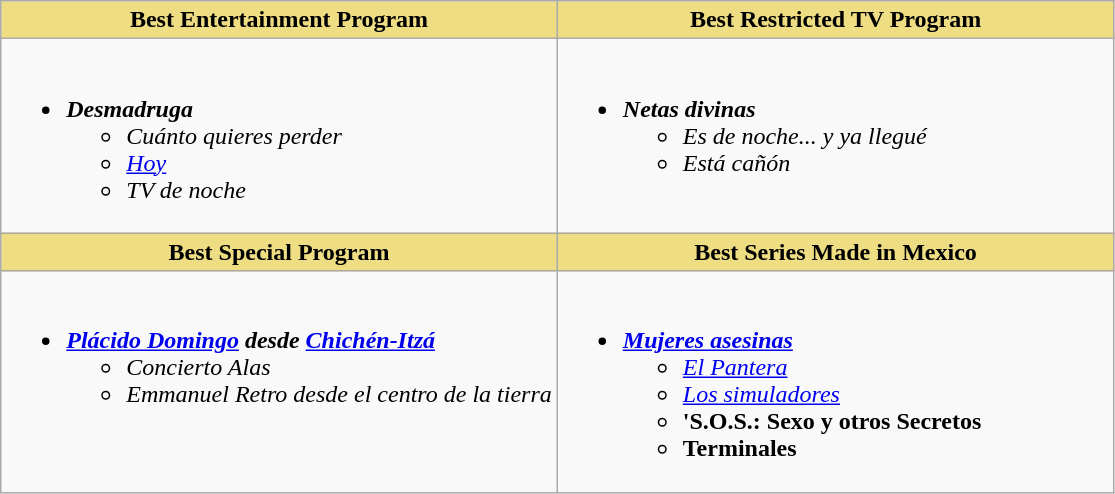<table class="wikitable">
<tr>
<th style="background:#EEDD82; width:50%">Best Entertainment Program</th>
<th style="background:#EEDD82; width:50%">Best Restricted TV Program</th>
</tr>
<tr>
<td valign="top"><br><ul><li><strong><em>Desmadruga</em></strong><ul><li><em>Cuánto quieres perder</em></li><li><em><a href='#'>Hoy</a></em></li><li><em>TV de noche</em></li></ul></li></ul></td>
<td valign="top"><br><ul><li><strong><em>Netas divinas</em></strong><ul><li><em>Es de noche... y ya llegué</em></li><li><em>Está cañón</em></li></ul></li></ul></td>
</tr>
<tr>
<th style="background:#EEDD82; width:50%">Best Special Program</th>
<th style="background:#EEDD82; width:50%">Best Series Made in Mexico</th>
</tr>
<tr>
<td valign="top"><br><ul><li><strong><em><a href='#'>Plácido Domingo</a> desde <a href='#'>Chichén-Itzá</a></em></strong><ul><li><em>Concierto Alas</em></li><li><em>Emmanuel Retro desde el centro de la tierra</em></li></ul></li></ul></td>
<td valign="top"><br><ul><li><strong><em><a href='#'>Mujeres asesinas</a></em></strong><ul><li><em><a href='#'>El Pantera</a></em></li><li><em><a href='#'>Los simuladores</a></em></li><li><strong>'S.O.S.: Sexo y otros Secretos<em></li><li></em>Terminales<em></li></ul></li></ul></td>
</tr>
</table>
